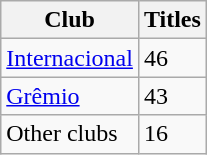<table class="wikitable sortable">
<tr>
<th>Club</th>
<th>Titles</th>
</tr>
<tr>
<td><a href='#'>Internacional</a></td>
<td>46</td>
</tr>
<tr>
<td><a href='#'>Grêmio</a></td>
<td>43</td>
</tr>
<tr>
<td>Other clubs</td>
<td>16</td>
</tr>
</table>
